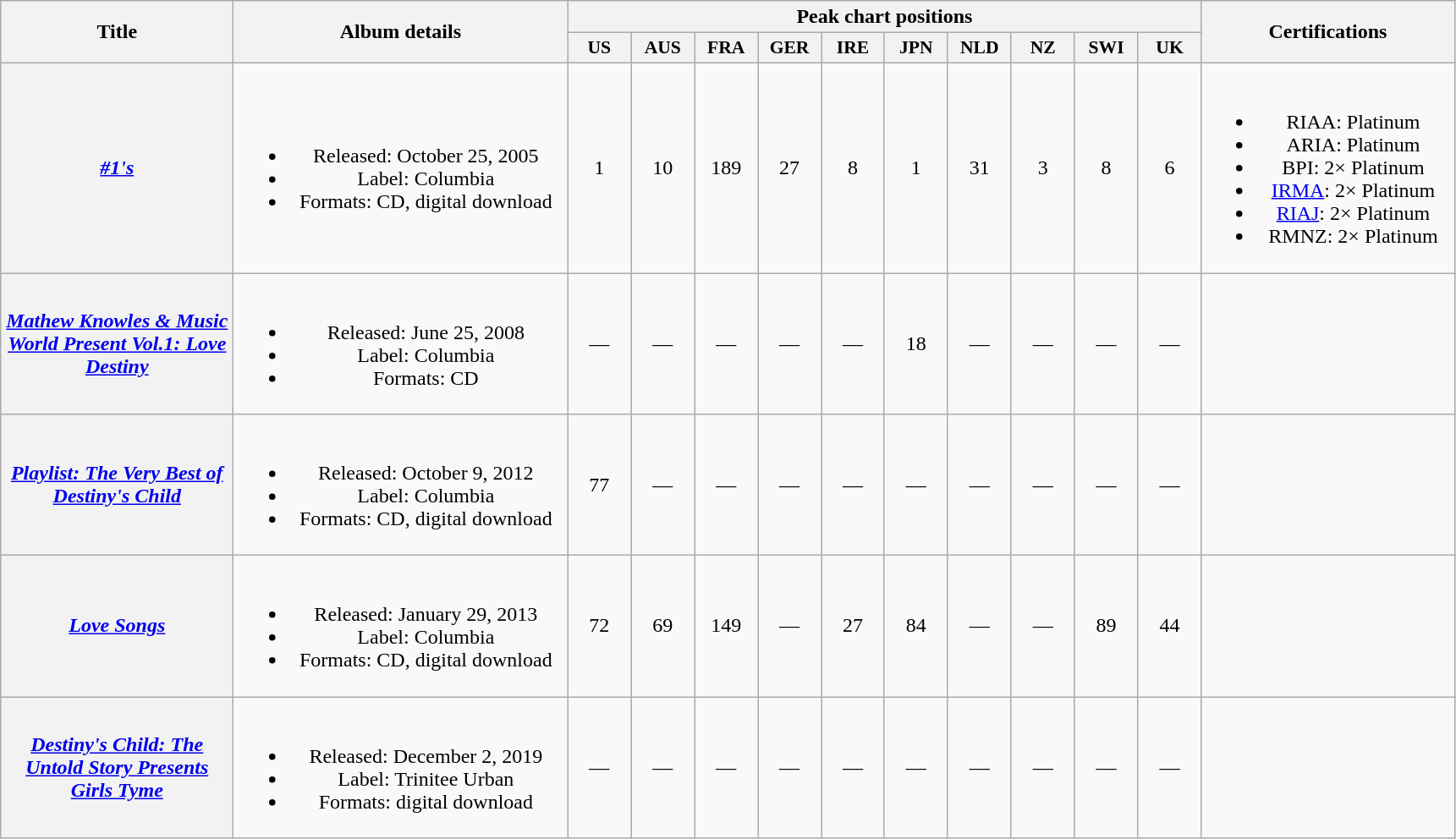<table class="wikitable plainrowheaders" style="text-align:center;">
<tr>
<th scope="col" rowspan="2" style="width:11em">Title</th>
<th scope="col" rowspan="2" style="width:16em">Album details</th>
<th scope="col" colspan="10">Peak chart positions</th>
<th scope="col" rowspan="2" style="width:12em">Certifications</th>
</tr>
<tr>
<th style="width:3em;font-size:90%">US<br></th>
<th style="width:3em;font-size:90%">AUS<br></th>
<th style="width:3em;font-size:90%">FRA<br></th>
<th style="width:3em;font-size:90%">GER<br></th>
<th style="width:3em;font-size:90%">IRE<br></th>
<th style="width:3em;font-size:90%">JPN<br></th>
<th style="width:3em;font-size:90%">NLD<br></th>
<th style="width:3em;font-size:90%">NZ<br></th>
<th style="width:3em;font-size:90%">SWI<br></th>
<th style="width:3em;font-size:90%">UK<br></th>
</tr>
<tr>
<th scope="row"><em><a href='#'>#1's</a></em></th>
<td><br><ul><li>Released: October 25, 2005</li><li>Label: Columbia</li><li>Formats: CD, digital download</li></ul></td>
<td>1</td>
<td>10</td>
<td>189</td>
<td>27</td>
<td>8</td>
<td>1</td>
<td>31</td>
<td>3</td>
<td>8</td>
<td>6</td>
<td><br><ul><li>RIAA: Platinum</li><li>ARIA: Platinum</li><li>BPI: 2× Platinum</li><li><a href='#'>IRMA</a>: 2× Platinum</li><li><a href='#'>RIAJ</a>: 2× Platinum</li><li>RMNZ: 2× Platinum</li></ul></td>
</tr>
<tr>
<th scope="row"><em><a href='#'>Mathew Knowles & Music World Present Vol.1: Love Destiny</a></em></th>
<td><br><ul><li>Released: June 25, 2008</li><li>Label: Columbia</li><li>Formats: CD</li></ul></td>
<td>—</td>
<td>—</td>
<td>—</td>
<td>—</td>
<td>—</td>
<td>18</td>
<td>—</td>
<td>—</td>
<td>—</td>
<td>—</td>
<td></td>
</tr>
<tr>
<th scope="row"><em><a href='#'>Playlist: The Very Best of Destiny's Child</a></em></th>
<td><br><ul><li>Released: October 9, 2012</li><li>Label: Columbia</li><li>Formats: CD, digital download</li></ul></td>
<td>77</td>
<td>—</td>
<td>—</td>
<td>—</td>
<td>—</td>
<td>—</td>
<td>—</td>
<td>—</td>
<td>—</td>
<td>—</td>
<td></td>
</tr>
<tr>
<th scope="row"><em><a href='#'>Love Songs</a></em></th>
<td><br><ul><li>Released: January 29, 2013</li><li>Label: Columbia</li><li>Formats: CD, digital download</li></ul></td>
<td>72</td>
<td>69</td>
<td>149</td>
<td>—</td>
<td>27</td>
<td>84</td>
<td>—</td>
<td>—</td>
<td>89</td>
<td>44</td>
<td></td>
</tr>
<tr>
<th scope="row"><em><a href='#'>Destiny's Child: The Untold Story Presents Girls Tyme</a></em></th>
<td><br><ul><li>Released: December 2, 2019</li><li>Label: Trinitee Urban</li><li>Formats: digital download</li></ul></td>
<td>—</td>
<td>—</td>
<td>—</td>
<td>—</td>
<td>—</td>
<td>—</td>
<td>—</td>
<td>—</td>
<td>—</td>
<td>—</td>
<td></td>
</tr>
</table>
